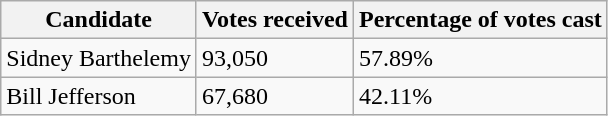<table class="wikitable">
<tr>
<th>Candidate</th>
<th>Votes received</th>
<th>Percentage of votes cast</th>
</tr>
<tr>
<td>Sidney Barthelemy</td>
<td>93,050</td>
<td>57.89%</td>
</tr>
<tr>
<td>Bill Jefferson</td>
<td>67,680</td>
<td>42.11%</td>
</tr>
</table>
